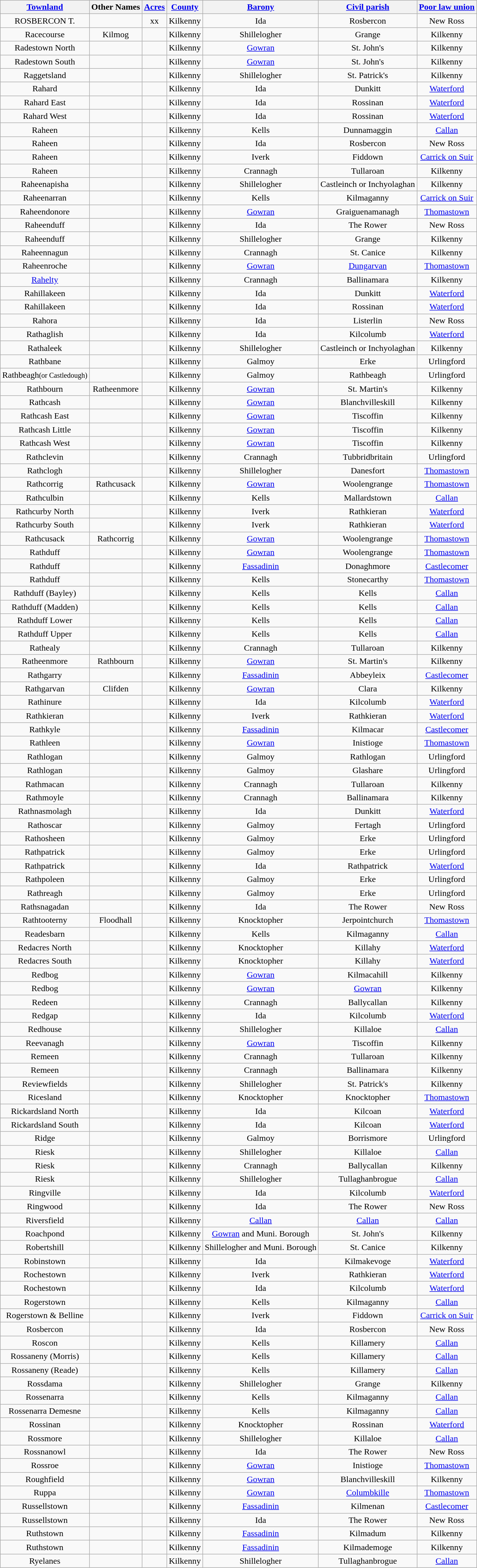<table class="wikitable sortable" style="border:1px; text-align:center">
<tr>
<th><a href='#'>Townland</a></th>
<th>Other Names</th>
<th><a href='#'>Acres</a></th>
<th><a href='#'>County</a></th>
<th><a href='#'>Barony</a></th>
<th><a href='#'>Civil parish</a></th>
<th><a href='#'>Poor law union</a></th>
</tr>
<tr>
<td>ROSBERCON T.</td>
<td></td>
<td>xx</td>
<td>Kilkenny</td>
<td>Ida</td>
<td>Rosbercon</td>
<td>New Ross</td>
</tr>
<tr>
<td>Racecourse</td>
<td>Kilmog</td>
<td></td>
<td>Kilkenny</td>
<td>Shillelogher</td>
<td>Grange</td>
<td>Kilkenny</td>
</tr>
<tr>
<td>Radestown North</td>
<td></td>
<td></td>
<td>Kilkenny</td>
<td><a href='#'>Gowran</a></td>
<td>St. John's</td>
<td>Kilkenny</td>
</tr>
<tr>
<td>Radestown South</td>
<td></td>
<td></td>
<td>Kilkenny</td>
<td><a href='#'>Gowran</a></td>
<td>St. John's</td>
<td>Kilkenny</td>
</tr>
<tr>
<td>Raggetsland</td>
<td></td>
<td></td>
<td>Kilkenny</td>
<td>Shillelogher</td>
<td>St. Patrick's</td>
<td>Kilkenny</td>
</tr>
<tr>
<td>Rahard</td>
<td></td>
<td></td>
<td>Kilkenny</td>
<td>Ida</td>
<td>Dunkitt</td>
<td><a href='#'>Waterford</a></td>
</tr>
<tr>
<td>Rahard East</td>
<td></td>
<td></td>
<td>Kilkenny</td>
<td>Ida</td>
<td>Rossinan</td>
<td><a href='#'>Waterford</a></td>
</tr>
<tr>
<td>Rahard West</td>
<td></td>
<td></td>
<td>Kilkenny</td>
<td>Ida</td>
<td>Rossinan</td>
<td><a href='#'>Waterford</a></td>
</tr>
<tr>
<td>Raheen</td>
<td></td>
<td></td>
<td>Kilkenny</td>
<td>Kells</td>
<td>Dunnamaggin</td>
<td><a href='#'>Callan</a></td>
</tr>
<tr>
<td>Raheen</td>
<td></td>
<td></td>
<td>Kilkenny</td>
<td>Ida</td>
<td>Rosbercon</td>
<td>New Ross</td>
</tr>
<tr>
<td>Raheen</td>
<td></td>
<td></td>
<td>Kilkenny</td>
<td>Iverk</td>
<td>Fiddown</td>
<td><a href='#'>Carrick on Suir</a></td>
</tr>
<tr>
<td>Raheen</td>
<td></td>
<td></td>
<td>Kilkenny</td>
<td>Crannagh</td>
<td>Tullaroan</td>
<td>Kilkenny</td>
</tr>
<tr>
<td>Raheenapisha</td>
<td></td>
<td></td>
<td>Kilkenny</td>
<td>Shillelogher</td>
<td>Castleinch or Inchyolaghan</td>
<td>Kilkenny</td>
</tr>
<tr>
<td>Raheenarran</td>
<td></td>
<td></td>
<td>Kilkenny</td>
<td>Kells</td>
<td>Kilmaganny</td>
<td><a href='#'>Carrick on Suir</a></td>
</tr>
<tr>
<td>Raheendonore</td>
<td></td>
<td></td>
<td>Kilkenny</td>
<td><a href='#'>Gowran</a></td>
<td>Graiguenamanagh</td>
<td><a href='#'>Thomastown</a></td>
</tr>
<tr>
<td>Raheenduff</td>
<td></td>
<td></td>
<td>Kilkenny</td>
<td>Ida</td>
<td>The Rower</td>
<td>New Ross</td>
</tr>
<tr>
<td>Raheenduff</td>
<td></td>
<td></td>
<td>Kilkenny</td>
<td>Shillelogher</td>
<td>Grange</td>
<td>Kilkenny</td>
</tr>
<tr>
<td>Raheennagun</td>
<td></td>
<td></td>
<td>Kilkenny</td>
<td>Crannagh</td>
<td>St. Canice</td>
<td>Kilkenny</td>
</tr>
<tr>
<td>Raheenroche</td>
<td></td>
<td></td>
<td>Kilkenny</td>
<td><a href='#'>Gowran</a></td>
<td><a href='#'>Dungarvan</a></td>
<td><a href='#'>Thomastown</a></td>
</tr>
<tr>
<td><a href='#'>Rahelty</a></td>
<td></td>
<td></td>
<td>Kilkenny</td>
<td>Crannagh</td>
<td>Ballinamara</td>
<td>Kilkenny</td>
</tr>
<tr>
<td>Rahillakeen</td>
<td></td>
<td></td>
<td>Kilkenny</td>
<td>Ida</td>
<td>Dunkitt</td>
<td><a href='#'>Waterford</a></td>
</tr>
<tr>
<td>Rahillakeen</td>
<td></td>
<td></td>
<td>Kilkenny</td>
<td>Ida</td>
<td>Rossinan</td>
<td><a href='#'>Waterford</a></td>
</tr>
<tr>
<td>Rahora</td>
<td></td>
<td></td>
<td>Kilkenny</td>
<td>Ida</td>
<td>Listerlin</td>
<td>New Ross</td>
</tr>
<tr>
<td>Rathaglish</td>
<td></td>
<td></td>
<td>Kilkenny</td>
<td>Ida</td>
<td>Kilcolumb</td>
<td><a href='#'>Waterford</a></td>
</tr>
<tr>
<td>Rathaleek</td>
<td></td>
<td></td>
<td>Kilkenny</td>
<td>Shillelogher</td>
<td>Castleinch or Inchyolaghan</td>
<td>Kilkenny</td>
</tr>
<tr>
<td>Rathbane</td>
<td></td>
<td></td>
<td>Kilkenny</td>
<td>Galmoy</td>
<td>Erke</td>
<td>Urlingford</td>
</tr>
<tr>
<td>Rathbeagh<small>(or Castledough)</small></td>
<td></td>
<td></td>
<td>Kilkenny</td>
<td>Galmoy</td>
<td>Rathbeagh</td>
<td>Urlingford</td>
</tr>
<tr>
<td>Rathbourn</td>
<td>Ratheenmore</td>
<td></td>
<td>Kilkenny</td>
<td><a href='#'>Gowran</a></td>
<td>St. Martin's</td>
<td>Kilkenny</td>
</tr>
<tr>
<td>Rathcash</td>
<td></td>
<td></td>
<td>Kilkenny</td>
<td><a href='#'>Gowran</a></td>
<td>Blanchvilleskill</td>
<td>Kilkenny</td>
</tr>
<tr>
<td>Rathcash East</td>
<td></td>
<td></td>
<td>Kilkenny</td>
<td><a href='#'>Gowran</a></td>
<td>Tiscoffin</td>
<td>Kilkenny</td>
</tr>
<tr>
<td>Rathcash Little</td>
<td></td>
<td></td>
<td>Kilkenny</td>
<td><a href='#'>Gowran</a></td>
<td>Tiscoffin</td>
<td>Kilkenny</td>
</tr>
<tr>
<td>Rathcash West</td>
<td></td>
<td></td>
<td>Kilkenny</td>
<td><a href='#'>Gowran</a></td>
<td>Tiscoffin</td>
<td>Kilkenny</td>
</tr>
<tr>
<td>Rathclevin</td>
<td></td>
<td></td>
<td>Kilkenny</td>
<td>Crannagh</td>
<td>Tubbridbritain</td>
<td>Urlingford</td>
</tr>
<tr>
<td>Rathclogh</td>
<td></td>
<td></td>
<td>Kilkenny</td>
<td>Shillelogher</td>
<td>Danesfort</td>
<td><a href='#'>Thomastown</a></td>
</tr>
<tr>
<td>Rathcorrig</td>
<td>Rathcusack</td>
<td></td>
<td>Kilkenny</td>
<td><a href='#'>Gowran</a></td>
<td>Woolengrange</td>
<td><a href='#'>Thomastown</a></td>
</tr>
<tr>
<td>Rathculbin</td>
<td></td>
<td></td>
<td>Kilkenny</td>
<td>Kells</td>
<td>Mallardstown</td>
<td><a href='#'>Callan</a></td>
</tr>
<tr>
<td>Rathcurby North</td>
<td></td>
<td></td>
<td>Kilkenny</td>
<td>Iverk</td>
<td>Rathkieran</td>
<td><a href='#'>Waterford</a></td>
</tr>
<tr>
<td>Rathcurby South</td>
<td></td>
<td></td>
<td>Kilkenny</td>
<td>Iverk</td>
<td>Rathkieran</td>
<td><a href='#'>Waterford</a></td>
</tr>
<tr>
<td>Rathcusack</td>
<td>Rathcorrig</td>
<td></td>
<td>Kilkenny</td>
<td><a href='#'>Gowran</a></td>
<td>Woolengrange</td>
<td><a href='#'>Thomastown</a></td>
</tr>
<tr>
<td>Rathduff</td>
<td></td>
<td></td>
<td>Kilkenny</td>
<td><a href='#'>Gowran</a></td>
<td>Woolengrange</td>
<td><a href='#'>Thomastown</a></td>
</tr>
<tr>
<td>Rathduff</td>
<td></td>
<td></td>
<td>Kilkenny</td>
<td><a href='#'>Fassadinin</a></td>
<td>Donaghmore</td>
<td><a href='#'>Castlecomer</a></td>
</tr>
<tr>
<td>Rathduff</td>
<td></td>
<td></td>
<td>Kilkenny</td>
<td>Kells</td>
<td>Stonecarthy</td>
<td><a href='#'>Thomastown</a></td>
</tr>
<tr>
<td>Rathduff (Bayley)</td>
<td></td>
<td></td>
<td>Kilkenny</td>
<td>Kells</td>
<td>Kells</td>
<td><a href='#'>Callan</a></td>
</tr>
<tr>
<td>Rathduff (Madden)</td>
<td></td>
<td></td>
<td>Kilkenny</td>
<td>Kells</td>
<td>Kells</td>
<td><a href='#'>Callan</a></td>
</tr>
<tr>
<td>Rathduff Lower</td>
<td></td>
<td></td>
<td>Kilkenny</td>
<td>Kells</td>
<td>Kells</td>
<td><a href='#'>Callan</a></td>
</tr>
<tr>
<td>Rathduff Upper</td>
<td></td>
<td></td>
<td>Kilkenny</td>
<td>Kells</td>
<td>Kells</td>
<td><a href='#'>Callan</a></td>
</tr>
<tr>
<td>Rathealy</td>
<td></td>
<td></td>
<td>Kilkenny</td>
<td>Crannagh</td>
<td>Tullaroan</td>
<td>Kilkenny</td>
</tr>
<tr>
<td>Ratheenmore</td>
<td>Rathbourn</td>
<td></td>
<td>Kilkenny</td>
<td><a href='#'>Gowran</a></td>
<td>St. Martin's</td>
<td>Kilkenny</td>
</tr>
<tr>
<td>Rathgarry</td>
<td></td>
<td></td>
<td>Kilkenny</td>
<td><a href='#'>Fassadinin</a></td>
<td>Abbeyleix</td>
<td><a href='#'>Castlecomer</a></td>
</tr>
<tr>
<td>Rathgarvan</td>
<td>Clifden</td>
<td></td>
<td>Kilkenny</td>
<td><a href='#'>Gowran</a></td>
<td>Clara</td>
<td>Kilkenny</td>
</tr>
<tr>
<td>Rathinure</td>
<td></td>
<td></td>
<td>Kilkenny</td>
<td>Ida</td>
<td>Kilcolumb</td>
<td><a href='#'>Waterford</a></td>
</tr>
<tr>
<td>Rathkieran</td>
<td></td>
<td></td>
<td>Kilkenny</td>
<td>Iverk</td>
<td>Rathkieran</td>
<td><a href='#'>Waterford</a></td>
</tr>
<tr>
<td>Rathkyle</td>
<td></td>
<td></td>
<td>Kilkenny</td>
<td><a href='#'>Fassadinin</a></td>
<td>Kilmacar</td>
<td><a href='#'>Castlecomer</a></td>
</tr>
<tr>
<td>Rathleen</td>
<td></td>
<td></td>
<td>Kilkenny</td>
<td><a href='#'>Gowran</a></td>
<td>Inistioge</td>
<td><a href='#'>Thomastown</a></td>
</tr>
<tr>
<td>Rathlogan</td>
<td></td>
<td></td>
<td>Kilkenny</td>
<td>Galmoy</td>
<td>Rathlogan</td>
<td>Urlingford</td>
</tr>
<tr>
<td>Rathlogan</td>
<td></td>
<td></td>
<td>Kilkenny</td>
<td>Galmoy</td>
<td>Glashare</td>
<td>Urlingford</td>
</tr>
<tr>
<td>Rathmacan</td>
<td></td>
<td></td>
<td>Kilkenny</td>
<td>Crannagh</td>
<td>Tullaroan</td>
<td>Kilkenny</td>
</tr>
<tr>
<td>Rathmoyle</td>
<td></td>
<td></td>
<td>Kilkenny</td>
<td>Crannagh</td>
<td>Ballinamara</td>
<td>Kilkenny</td>
</tr>
<tr>
<td>Rathnasmolagh</td>
<td></td>
<td></td>
<td>Kilkenny</td>
<td>Ida</td>
<td>Dunkitt</td>
<td><a href='#'>Waterford</a></td>
</tr>
<tr>
<td>Rathoscar</td>
<td></td>
<td></td>
<td>Kilkenny</td>
<td>Galmoy</td>
<td>Fertagh</td>
<td>Urlingford</td>
</tr>
<tr>
<td>Rathosheen</td>
<td></td>
<td></td>
<td>Kilkenny</td>
<td>Galmoy</td>
<td>Erke</td>
<td>Urlingford</td>
</tr>
<tr>
<td>Rathpatrick</td>
<td></td>
<td></td>
<td>Kilkenny</td>
<td>Galmoy</td>
<td>Erke</td>
<td>Urlingford</td>
</tr>
<tr>
<td>Rathpatrick</td>
<td></td>
<td></td>
<td>Kilkenny</td>
<td>Ida</td>
<td>Rathpatrick</td>
<td><a href='#'>Waterford</a></td>
</tr>
<tr>
<td>Rathpoleen</td>
<td></td>
<td></td>
<td>Kilkenny</td>
<td>Galmoy</td>
<td>Erke</td>
<td>Urlingford</td>
</tr>
<tr>
<td>Rathreagh</td>
<td></td>
<td></td>
<td>Kilkenny</td>
<td>Galmoy</td>
<td>Erke</td>
<td>Urlingford</td>
</tr>
<tr>
<td>Rathsnagadan</td>
<td></td>
<td></td>
<td>Kilkenny</td>
<td>Ida</td>
<td>The Rower</td>
<td>New Ross</td>
</tr>
<tr>
<td>Rathtooterny</td>
<td>Floodhall</td>
<td></td>
<td>Kilkenny</td>
<td>Knocktopher</td>
<td>Jerpointchurch</td>
<td><a href='#'>Thomastown</a></td>
</tr>
<tr>
<td>Readesbarn</td>
<td></td>
<td></td>
<td>Kilkenny</td>
<td>Kells</td>
<td>Kilmaganny</td>
<td><a href='#'>Callan</a></td>
</tr>
<tr>
<td>Redacres North</td>
<td></td>
<td></td>
<td>Kilkenny</td>
<td>Knocktopher</td>
<td>Killahy</td>
<td><a href='#'>Waterford</a></td>
</tr>
<tr>
<td>Redacres South</td>
<td></td>
<td></td>
<td>Kilkenny</td>
<td>Knocktopher</td>
<td>Killahy</td>
<td><a href='#'>Waterford</a></td>
</tr>
<tr>
<td>Redbog</td>
<td></td>
<td></td>
<td>Kilkenny</td>
<td><a href='#'>Gowran</a></td>
<td>Kilmacahill</td>
<td>Kilkenny</td>
</tr>
<tr>
<td>Redbog</td>
<td></td>
<td></td>
<td>Kilkenny</td>
<td><a href='#'>Gowran</a></td>
<td><a href='#'>Gowran</a></td>
<td>Kilkenny</td>
</tr>
<tr>
<td>Redeen</td>
<td></td>
<td></td>
<td>Kilkenny</td>
<td>Crannagh</td>
<td>Ballycallan</td>
<td>Kilkenny</td>
</tr>
<tr>
<td>Redgap</td>
<td></td>
<td></td>
<td>Kilkenny</td>
<td>Ida</td>
<td>Kilcolumb</td>
<td><a href='#'>Waterford</a></td>
</tr>
<tr>
<td>Redhouse</td>
<td></td>
<td></td>
<td>Kilkenny</td>
<td>Shillelogher</td>
<td>Killaloe</td>
<td><a href='#'>Callan</a></td>
</tr>
<tr>
<td>Reevanagh</td>
<td></td>
<td></td>
<td>Kilkenny</td>
<td><a href='#'>Gowran</a></td>
<td>Tiscoffin</td>
<td>Kilkenny</td>
</tr>
<tr>
<td>Remeen</td>
<td></td>
<td></td>
<td>Kilkenny</td>
<td>Crannagh</td>
<td>Tullaroan</td>
<td>Kilkenny</td>
</tr>
<tr>
<td>Remeen</td>
<td></td>
<td></td>
<td>Kilkenny</td>
<td>Crannagh</td>
<td>Ballinamara</td>
<td>Kilkenny</td>
</tr>
<tr>
<td>Reviewfields</td>
<td></td>
<td></td>
<td>Kilkenny</td>
<td>Shillelogher</td>
<td>St. Patrick's</td>
<td>Kilkenny</td>
</tr>
<tr>
<td>Ricesland</td>
<td></td>
<td></td>
<td>Kilkenny</td>
<td>Knocktopher</td>
<td>Knocktopher</td>
<td><a href='#'>Thomastown</a></td>
</tr>
<tr>
<td>Rickardsland North</td>
<td></td>
<td></td>
<td>Kilkenny</td>
<td>Ida</td>
<td>Kilcoan</td>
<td><a href='#'>Waterford</a></td>
</tr>
<tr>
<td>Rickardsland South</td>
<td></td>
<td></td>
<td>Kilkenny</td>
<td>Ida</td>
<td>Kilcoan</td>
<td><a href='#'>Waterford</a></td>
</tr>
<tr>
<td>Ridge</td>
<td></td>
<td></td>
<td>Kilkenny</td>
<td>Galmoy</td>
<td>Borrismore</td>
<td>Urlingford</td>
</tr>
<tr>
<td>Riesk</td>
<td></td>
<td></td>
<td>Kilkenny</td>
<td>Shillelogher</td>
<td>Killaloe</td>
<td><a href='#'>Callan</a></td>
</tr>
<tr>
<td>Riesk</td>
<td></td>
<td></td>
<td>Kilkenny</td>
<td>Crannagh</td>
<td>Ballycallan</td>
<td>Kilkenny</td>
</tr>
<tr>
<td>Riesk</td>
<td></td>
<td></td>
<td>Kilkenny</td>
<td>Shillelogher</td>
<td>Tullaghanbrogue</td>
<td><a href='#'>Callan</a></td>
</tr>
<tr>
<td>Ringville</td>
<td></td>
<td></td>
<td>Kilkenny</td>
<td>Ida</td>
<td>Kilcolumb</td>
<td><a href='#'>Waterford</a></td>
</tr>
<tr>
<td>Ringwood</td>
<td></td>
<td></td>
<td>Kilkenny</td>
<td>Ida</td>
<td>The Rower</td>
<td>New Ross</td>
</tr>
<tr>
<td>Riversfield</td>
<td></td>
<td></td>
<td>Kilkenny</td>
<td><a href='#'>Callan</a></td>
<td><a href='#'>Callan</a></td>
<td><a href='#'>Callan</a></td>
</tr>
<tr>
<td>Roachpond</td>
<td></td>
<td></td>
<td>Kilkenny</td>
<td><a href='#'>Gowran</a> and Muni. Borough</td>
<td>St. John's</td>
<td>Kilkenny</td>
</tr>
<tr>
<td>Robertshill</td>
<td></td>
<td></td>
<td>Kilkenny</td>
<td>Shillelogher and Muni. Borough</td>
<td>St. Canice</td>
<td>Kilkenny</td>
</tr>
<tr>
<td>Robinstown</td>
<td></td>
<td></td>
<td>Kilkenny</td>
<td>Ida</td>
<td>Kilmakevoge</td>
<td><a href='#'>Waterford</a></td>
</tr>
<tr>
<td>Rochestown</td>
<td></td>
<td></td>
<td>Kilkenny</td>
<td>Iverk</td>
<td>Rathkieran</td>
<td><a href='#'>Waterford</a></td>
</tr>
<tr>
<td>Rochestown</td>
<td></td>
<td></td>
<td>Kilkenny</td>
<td>Ida</td>
<td>Kilcolumb</td>
<td><a href='#'>Waterford</a></td>
</tr>
<tr>
<td>Rogerstown</td>
<td></td>
<td></td>
<td>Kilkenny</td>
<td>Kells</td>
<td>Kilmaganny</td>
<td><a href='#'>Callan</a></td>
</tr>
<tr>
<td>Rogerstown & Belline</td>
<td></td>
<td></td>
<td>Kilkenny</td>
<td>Iverk</td>
<td>Fiddown</td>
<td><a href='#'>Carrick on Suir</a></td>
</tr>
<tr>
<td>Rosbercon</td>
<td></td>
<td></td>
<td>Kilkenny</td>
<td>Ida</td>
<td>Rosbercon</td>
<td>New Ross</td>
</tr>
<tr>
<td>Roscon</td>
<td></td>
<td></td>
<td>Kilkenny</td>
<td>Kells</td>
<td>Killamery</td>
<td><a href='#'>Callan</a></td>
</tr>
<tr>
<td>Rossaneny (Morris)</td>
<td></td>
<td></td>
<td>Kilkenny</td>
<td>Kells</td>
<td>Killamery</td>
<td><a href='#'>Callan</a></td>
</tr>
<tr>
<td>Rossaneny (Reade)</td>
<td></td>
<td></td>
<td>Kilkenny</td>
<td>Kells</td>
<td>Killamery</td>
<td><a href='#'>Callan</a></td>
</tr>
<tr>
<td>Rossdama</td>
<td></td>
<td></td>
<td>Kilkenny</td>
<td>Shillelogher</td>
<td>Grange</td>
<td>Kilkenny</td>
</tr>
<tr>
<td>Rossenarra</td>
<td></td>
<td></td>
<td>Kilkenny</td>
<td>Kells</td>
<td>Kilmaganny</td>
<td><a href='#'>Callan</a></td>
</tr>
<tr>
<td>Rossenarra Demesne</td>
<td></td>
<td></td>
<td>Kilkenny</td>
<td>Kells</td>
<td>Kilmaganny</td>
<td><a href='#'>Callan</a></td>
</tr>
<tr>
<td>Rossinan</td>
<td></td>
<td></td>
<td>Kilkenny</td>
<td>Knocktopher</td>
<td>Rossinan</td>
<td><a href='#'>Waterford</a></td>
</tr>
<tr>
<td>Rossmore</td>
<td></td>
<td></td>
<td>Kilkenny</td>
<td>Shillelogher</td>
<td>Killaloe</td>
<td><a href='#'>Callan</a></td>
</tr>
<tr>
<td>Rossnanowl</td>
<td></td>
<td></td>
<td>Kilkenny</td>
<td>Ida</td>
<td>The Rower</td>
<td>New Ross</td>
</tr>
<tr>
<td>Rossroe</td>
<td></td>
<td></td>
<td>Kilkenny</td>
<td><a href='#'>Gowran</a></td>
<td>Inistioge</td>
<td><a href='#'>Thomastown</a></td>
</tr>
<tr>
<td>Roughfield</td>
<td></td>
<td></td>
<td>Kilkenny</td>
<td><a href='#'>Gowran</a></td>
<td>Blanchvilleskill</td>
<td>Kilkenny</td>
</tr>
<tr>
<td>Ruppa</td>
<td></td>
<td></td>
<td>Kilkenny</td>
<td><a href='#'>Gowran</a></td>
<td><a href='#'>Columbkille</a></td>
<td><a href='#'>Thomastown</a></td>
</tr>
<tr>
<td>Russellstown</td>
<td></td>
<td></td>
<td>Kilkenny</td>
<td><a href='#'>Fassadinin</a></td>
<td>Kilmenan</td>
<td><a href='#'>Castlecomer</a></td>
</tr>
<tr>
<td>Russellstown</td>
<td></td>
<td></td>
<td>Kilkenny</td>
<td>Ida</td>
<td>The Rower</td>
<td>New Ross</td>
</tr>
<tr>
<td>Ruthstown</td>
<td></td>
<td></td>
<td>Kilkenny</td>
<td><a href='#'>Fassadinin</a></td>
<td>Kilmadum</td>
<td>Kilkenny</td>
</tr>
<tr>
<td>Ruthstown</td>
<td></td>
<td></td>
<td>Kilkenny</td>
<td><a href='#'>Fassadinin</a></td>
<td>Kilmademoge</td>
<td>Kilkenny</td>
</tr>
<tr>
<td>Ryelanes</td>
<td></td>
<td></td>
<td>Kilkenny</td>
<td>Shillelogher</td>
<td>Tullaghanbrogue</td>
<td><a href='#'>Callan</a></td>
</tr>
</table>
